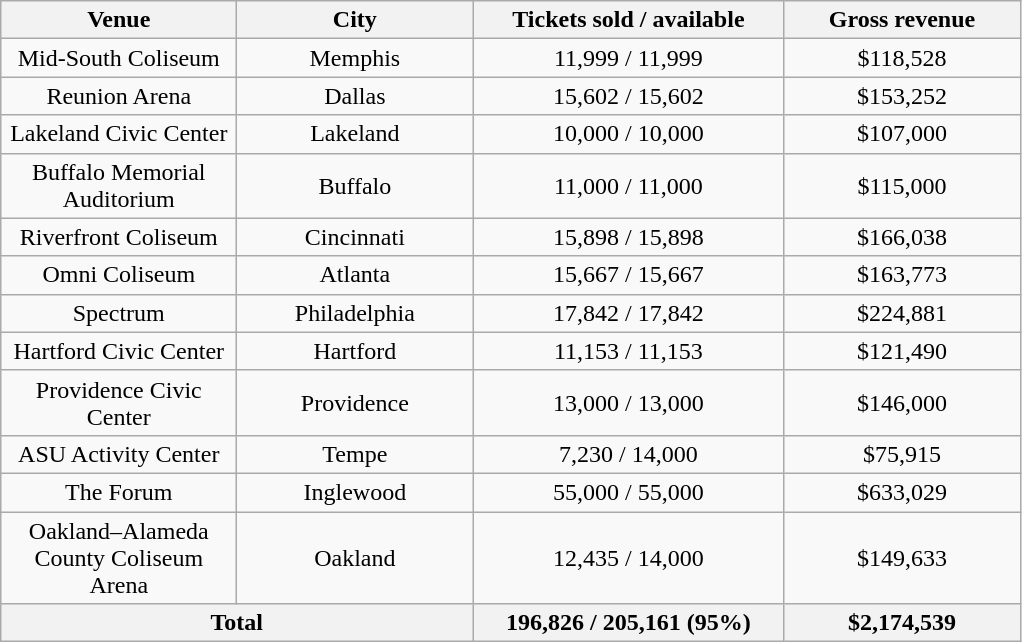<table class="wikitable" style="text-align:center">
<tr>
<th style="width:150px;">Venue</th>
<th style="width:150px;">City</th>
<th style="width:200px;">Tickets sold / available</th>
<th style="width:150px;">Gross revenue</th>
</tr>
<tr>
<td>Mid-South Coliseum</td>
<td>Memphis</td>
<td>11,999 / 11,999</td>
<td>$118,528</td>
</tr>
<tr>
<td>Reunion Arena</td>
<td>Dallas</td>
<td>15,602 / 15,602</td>
<td>$153,252</td>
</tr>
<tr>
<td>Lakeland Civic Center</td>
<td>Lakeland</td>
<td>10,000 / 10,000</td>
<td>$107,000</td>
</tr>
<tr>
<td>Buffalo Memorial Auditorium</td>
<td>Buffalo</td>
<td>11,000 / 11,000</td>
<td>$115,000</td>
</tr>
<tr>
<td>Riverfront Coliseum</td>
<td>Cincinnati</td>
<td>15,898 / 15,898</td>
<td>$166,038</td>
</tr>
<tr>
<td>Omni Coliseum</td>
<td>Atlanta</td>
<td>15,667 / 15,667</td>
<td>$163,773</td>
</tr>
<tr>
<td>Spectrum</td>
<td>Philadelphia</td>
<td>17,842 / 17,842</td>
<td>$224,881</td>
</tr>
<tr>
<td>Hartford Civic Center</td>
<td>Hartford</td>
<td>11,153 / 11,153</td>
<td>$121,490</td>
</tr>
<tr>
<td>Providence Civic Center</td>
<td>Providence</td>
<td>13,000 / 13,000</td>
<td>$146,000</td>
</tr>
<tr>
<td>ASU Activity Center</td>
<td>Tempe</td>
<td>7,230 / 14,000</td>
<td>$75,915</td>
</tr>
<tr>
<td>The Forum</td>
<td>Inglewood</td>
<td>55,000 / 55,000</td>
<td>$633,029</td>
</tr>
<tr>
<td>Oakland–Alameda County Coliseum Arena</td>
<td>Oakland</td>
<td>12,435 / 14,000</td>
<td>$149,633</td>
</tr>
<tr>
<th colspan="2">Total</th>
<th>196,826 / 205,161 (95%)</th>
<th>$2,174,539</th>
</tr>
</table>
